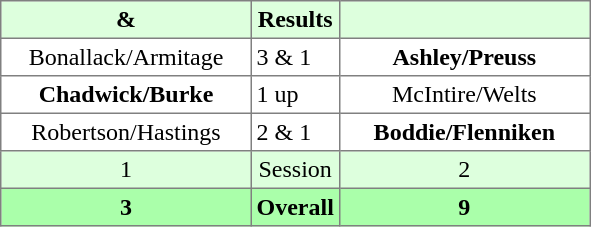<table border="1" cellpadding="3" style="border-collapse: collapse; text-align:center;">
<tr style="background:#ddffdd;">
<th width=160> & </th>
<th>Results</th>
<th width=160></th>
</tr>
<tr>
<td>Bonallack/Armitage</td>
<td align=left> 3 & 1</td>
<td><strong>Ashley/Preuss</strong></td>
</tr>
<tr>
<td><strong>Chadwick/Burke</strong></td>
<td align=left> 1 up</td>
<td>McIntire/Welts</td>
</tr>
<tr>
<td>Robertson/Hastings</td>
<td align=left> 2 & 1</td>
<td><strong>Boddie/Flenniken</strong></td>
</tr>
<tr style="background:#ddffdd;">
<td>1</td>
<td>Session</td>
<td>2</td>
</tr>
<tr style="background:#aaffaa;">
<th>3</th>
<th>Overall</th>
<th>9</th>
</tr>
</table>
